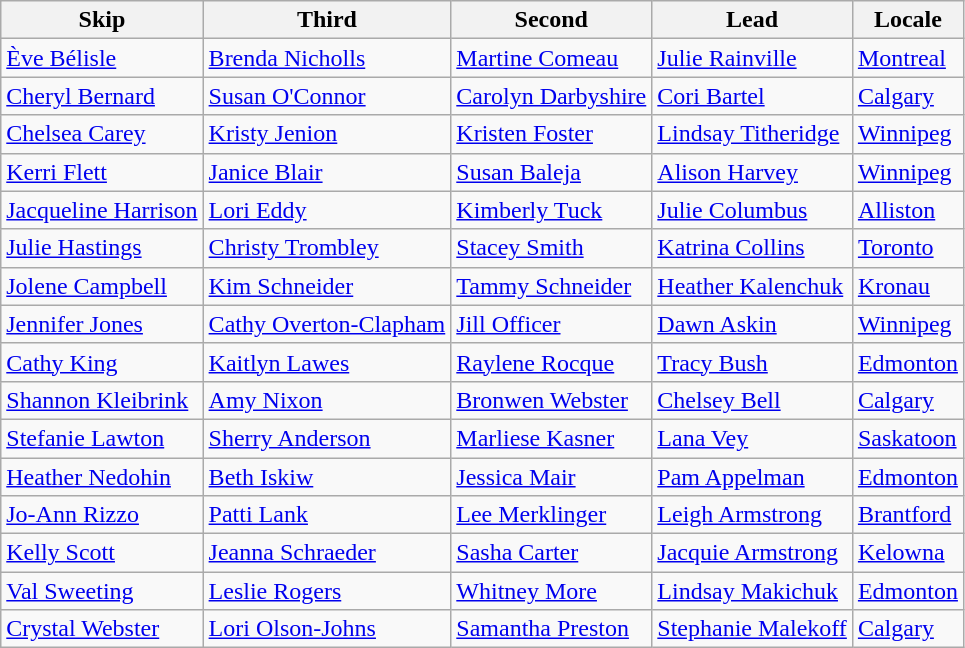<table class="wikitable">
<tr>
<th>Skip</th>
<th>Third</th>
<th>Second</th>
<th>Lead</th>
<th>Locale</th>
</tr>
<tr>
<td><a href='#'>Ève Bélisle</a></td>
<td><a href='#'>Brenda Nicholls</a></td>
<td><a href='#'>Martine Comeau</a></td>
<td><a href='#'>Julie Rainville</a></td>
<td><a href='#'>Montreal</a></td>
</tr>
<tr>
<td><a href='#'>Cheryl Bernard</a></td>
<td><a href='#'>Susan O'Connor</a></td>
<td><a href='#'>Carolyn Darbyshire</a></td>
<td><a href='#'>Cori Bartel</a></td>
<td><a href='#'>Calgary</a></td>
</tr>
<tr>
<td><a href='#'>Chelsea Carey</a></td>
<td><a href='#'>Kristy Jenion</a></td>
<td><a href='#'>Kristen Foster</a></td>
<td><a href='#'>Lindsay Titheridge</a></td>
<td><a href='#'>Winnipeg</a></td>
</tr>
<tr>
<td><a href='#'>Kerri Flett</a></td>
<td><a href='#'>Janice Blair</a></td>
<td><a href='#'>Susan Baleja</a></td>
<td><a href='#'>Alison Harvey</a></td>
<td><a href='#'>Winnipeg</a></td>
</tr>
<tr>
<td><a href='#'>Jacqueline Harrison</a></td>
<td><a href='#'>Lori Eddy</a></td>
<td><a href='#'>Kimberly Tuck</a></td>
<td><a href='#'>Julie Columbus</a></td>
<td><a href='#'>Alliston</a></td>
</tr>
<tr>
<td><a href='#'>Julie Hastings</a></td>
<td><a href='#'>Christy Trombley</a></td>
<td><a href='#'>Stacey Smith</a></td>
<td><a href='#'>Katrina Collins</a></td>
<td><a href='#'>Toronto</a></td>
</tr>
<tr>
<td><a href='#'>Jolene Campbell</a></td>
<td><a href='#'>Kim Schneider</a></td>
<td><a href='#'>Tammy Schneider</a></td>
<td><a href='#'>Heather Kalenchuk</a></td>
<td><a href='#'>Kronau</a></td>
</tr>
<tr>
<td><a href='#'>Jennifer Jones</a></td>
<td><a href='#'>Cathy Overton-Clapham</a></td>
<td><a href='#'>Jill Officer</a></td>
<td><a href='#'>Dawn Askin</a></td>
<td><a href='#'>Winnipeg</a></td>
</tr>
<tr>
<td><a href='#'>Cathy King</a></td>
<td><a href='#'>Kaitlyn Lawes</a></td>
<td><a href='#'>Raylene Rocque</a></td>
<td><a href='#'>Tracy Bush</a></td>
<td><a href='#'>Edmonton</a></td>
</tr>
<tr>
<td><a href='#'>Shannon Kleibrink</a></td>
<td><a href='#'>Amy Nixon</a></td>
<td><a href='#'>Bronwen Webster</a></td>
<td><a href='#'>Chelsey Bell</a></td>
<td><a href='#'>Calgary</a></td>
</tr>
<tr>
<td><a href='#'>Stefanie Lawton</a></td>
<td><a href='#'>Sherry Anderson</a></td>
<td><a href='#'>Marliese Kasner</a></td>
<td><a href='#'>Lana Vey</a></td>
<td><a href='#'>Saskatoon</a></td>
</tr>
<tr>
<td><a href='#'>Heather Nedohin</a></td>
<td><a href='#'>Beth Iskiw</a></td>
<td><a href='#'>Jessica Mair</a></td>
<td><a href='#'>Pam Appelman</a></td>
<td><a href='#'>Edmonton</a></td>
</tr>
<tr>
<td><a href='#'>Jo-Ann Rizzo</a></td>
<td><a href='#'>Patti Lank</a></td>
<td><a href='#'>Lee Merklinger</a></td>
<td><a href='#'>Leigh Armstrong</a></td>
<td><a href='#'>Brantford</a></td>
</tr>
<tr>
<td><a href='#'>Kelly Scott</a></td>
<td><a href='#'>Jeanna Schraeder</a></td>
<td><a href='#'>Sasha Carter</a></td>
<td><a href='#'>Jacquie Armstrong</a></td>
<td><a href='#'>Kelowna</a></td>
</tr>
<tr>
<td><a href='#'>Val Sweeting</a></td>
<td><a href='#'>Leslie Rogers</a></td>
<td><a href='#'>Whitney More</a></td>
<td><a href='#'>Lindsay Makichuk</a></td>
<td><a href='#'>Edmonton</a></td>
</tr>
<tr>
<td><a href='#'>Crystal Webster</a></td>
<td><a href='#'>Lori Olson-Johns</a></td>
<td><a href='#'>Samantha Preston</a></td>
<td><a href='#'>Stephanie Malekoff</a></td>
<td><a href='#'>Calgary</a></td>
</tr>
</table>
